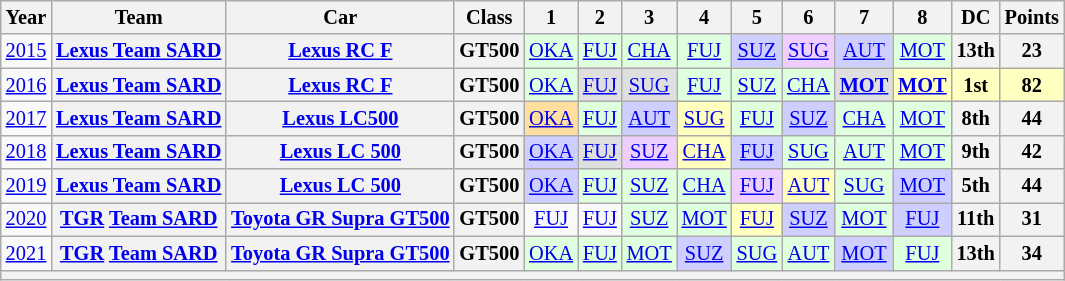<table class="wikitable" style="text-align:center; font-size:85%">
<tr>
<th>Year</th>
<th>Team</th>
<th>Car</th>
<th>Class</th>
<th>1</th>
<th>2</th>
<th>3</th>
<th>4</th>
<th>5</th>
<th>6</th>
<th>7</th>
<th>8</th>
<th>DC</th>
<th>Points</th>
</tr>
<tr>
<td><a href='#'>2015</a></td>
<th nowrap><a href='#'>Lexus Team SARD</a></th>
<th nowrap><a href='#'>Lexus RC F</a></th>
<th>GT500</th>
<td style="background:#DFFFDF;"><a href='#'>OKA</a><br></td>
<td style="background:#DFFFDF;"><a href='#'>FUJ</a><br></td>
<td style="background:#DFFFDF;"><a href='#'>CHA</a><br></td>
<td style="background:#DFFFDF;"><a href='#'>FUJ</a><br></td>
<td style="background:#CFCFFF;"><a href='#'>SUZ</a><br></td>
<td style="background:#EFCFFF;"><a href='#'>SUG</a><br></td>
<td style="background:#CFCFFF;"><a href='#'>AUT</a><br></td>
<td style="background:#DFFFDF;"><a href='#'>MOT</a><br></td>
<th>13th</th>
<th>23</th>
</tr>
<tr>
<td><a href='#'>2016</a></td>
<th nowrap><a href='#'>Lexus Team SARD</a></th>
<th nowrap><a href='#'>Lexus RC F</a></th>
<th>GT500</th>
<td style="background:#DFFFDF;"><a href='#'>OKA</a><br></td>
<td style="background:#DFDFDF;"><a href='#'>FUJ</a><br></td>
<td style="background:#DFDFDF;"><a href='#'>SUG</a><br></td>
<td style="background:#DFFFDF;"><a href='#'>FUJ</a><br></td>
<td style="background:#DFFFDF;"><a href='#'>SUZ</a><br></td>
<td style="background:#DFFFDF;"><a href='#'>CHA</a><br></td>
<td style="background:#DFDFDF;"><strong><a href='#'>MOT</a></strong><br></td>
<td style="background:#FFFFBF;"><strong><a href='#'>MOT</a></strong><br></td>
<th style="background:#FFFFBF;">1st</th>
<th style="background:#FFFFBF;">82</th>
</tr>
<tr>
<td><a href='#'>2017</a></td>
<th nowrap><a href='#'>Lexus Team SARD</a></th>
<th nowrap><a href='#'>Lexus LC500</a></th>
<th>GT500</th>
<td style="background:#FFDF9F;"><a href='#'>OKA</a><br></td>
<td style="background:#DFFFDF;"><a href='#'>FUJ</a><br></td>
<td style="background:#CFCFFF;"><a href='#'>AUT</a><br></td>
<td style="background:#FFFFBF;"><a href='#'>SUG</a><br></td>
<td style="background:#DFFFDF;"><a href='#'>FUJ</a><br></td>
<td style="background:#CFCFFF;"><a href='#'>SUZ</a><br></td>
<td style="background:#DFFFDF;"><a href='#'>CHA</a><br></td>
<td style="background:#DFFFDF;"><a href='#'>MOT</a><br></td>
<th>8th</th>
<th>44</th>
</tr>
<tr>
<td><a href='#'>2018</a></td>
<th nowrap><a href='#'>Lexus Team SARD</a></th>
<th nowrap><a href='#'>Lexus LC 500</a></th>
<th>GT500</th>
<td style="background:#CFCFFF;"><a href='#'>OKA</a><br></td>
<td style="background:#DFDFDF;"><a href='#'>FUJ</a><br></td>
<td style="background:#EFCFFF;"><a href='#'>SUZ</a><br></td>
<td style="background:#FFFFBF;"><a href='#'>CHA</a><br></td>
<td style="background:#CFCFFF;"><a href='#'>FUJ</a><br></td>
<td style="background:#DFFFDF;"><a href='#'>SUG</a><br></td>
<td style="background:#DFFFDF;"><a href='#'>AUT</a><br></td>
<td style="background:#DFFFDF;"><a href='#'>MOT</a><br></td>
<th>9th</th>
<th>42</th>
</tr>
<tr>
<td><a href='#'>2019</a></td>
<th nowrap><a href='#'>Lexus Team SARD</a></th>
<th nowrap><a href='#'>Lexus LC 500</a></th>
<th>GT500</th>
<td style="background:#CFCFFF;"><a href='#'>OKA</a><br></td>
<td style="background:#DFFFDF;"><a href='#'>FUJ</a><br></td>
<td style="background:#DFFFDF;"><a href='#'>SUZ</a><br></td>
<td style="background:#DFFFDF;"><a href='#'>CHA</a><br></td>
<td style="background:#EFCFFF;"><a href='#'>FUJ</a><br></td>
<td style="background:#FFFFBF;"><a href='#'>AUT</a><br></td>
<td style="background:#DFFFDF;"><a href='#'>SUG</a><br></td>
<td style="background:#CFCFFF;"><a href='#'>MOT</a><br></td>
<th>5th</th>
<th>44</th>
</tr>
<tr>
<td><a href='#'>2020</a></td>
<th nowrap><a href='#'>TGR</a> <a href='#'>Team SARD</a></th>
<th nowrap><a href='#'>Toyota GR Supra GT500</a></th>
<th>GT500</th>
<td><a href='#'>FUJ</a></td>
<td><a href='#'>FUJ</a></td>
<td style="background:#DFFFDF;"><a href='#'>SUZ</a><br></td>
<td style="background:#DFFFDF;"><a href='#'>MOT</a><br></td>
<td style="background:#FFFFBF;"><a href='#'>FUJ</a><br></td>
<td style="background:#CFCFFF;"><a href='#'>SUZ</a><br></td>
<td style="background:#DFFFDF;"><a href='#'>MOT</a><br></td>
<td style="background:#CFCFFF;"><a href='#'>FUJ</a><br></td>
<th>11th</th>
<th>31</th>
</tr>
<tr>
<td><a href='#'>2021</a></td>
<th nowrap><a href='#'>TGR</a> <a href='#'>Team SARD</a></th>
<th nowrap><a href='#'>Toyota GR Supra GT500</a></th>
<th>GT500</th>
<td style="background:#DFFFDF;"><a href='#'>OKA</a><br></td>
<td style="background:#DFFFDF;"><a href='#'>FUJ</a><br></td>
<td style="background:#DFFFDF;"><a href='#'>MOT</a><br></td>
<td style="background:#CFCFFF;"><a href='#'>SUZ</a><br></td>
<td style="background:#DFFFDF;"><a href='#'>SUG</a><br></td>
<td style="background:#DFFFDF;"><a href='#'>AUT</a><br></td>
<td style="background:#CFCFFF;"><a href='#'>MOT</a><br></td>
<td style="background:#DFFFDF;"><a href='#'>FUJ</a><br></td>
<th>13th</th>
<th>34</th>
</tr>
<tr>
<th colspan="14"></th>
</tr>
</table>
